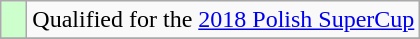<table class="wikitable" style="text-align: left;">
<tr>
<td width=10px bgcolor=#CCFFCC></td>
<td>Qualified for the <a href='#'>2018 Polish SuperCup</a></td>
</tr>
<tr>
</tr>
</table>
